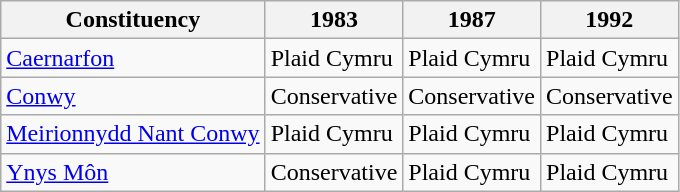<table class="wikitable">
<tr>
<th>Constituency</th>
<th>1983</th>
<th>1987</th>
<th>1992</th>
</tr>
<tr>
<td><a href='#'>Caernarfon</a></td>
<td bgcolor=>Plaid Cymru</td>
<td bgcolor=>Plaid Cymru</td>
<td bgcolor=>Plaid Cymru</td>
</tr>
<tr>
<td><a href='#'>Conwy</a></td>
<td bgcolor=>Conservative</td>
<td bgcolor=>Conservative</td>
<td bgcolor=>Conservative</td>
</tr>
<tr>
<td><a href='#'>Meirionnydd Nant Conwy</a></td>
<td bgcolor=>Plaid Cymru</td>
<td bgcolor=>Plaid Cymru</td>
<td bgcolor=>Plaid Cymru</td>
</tr>
<tr>
<td><a href='#'>Ynys Môn</a></td>
<td bgcolor=>Conservative</td>
<td bgcolor=>Plaid Cymru</td>
<td bgcolor=>Plaid Cymru</td>
</tr>
</table>
